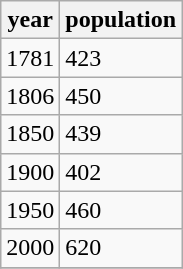<table class="wikitable">
<tr>
<th>year</th>
<th>population</th>
</tr>
<tr>
<td>1781</td>
<td>423</td>
</tr>
<tr>
<td>1806</td>
<td>450</td>
</tr>
<tr>
<td>1850</td>
<td>439</td>
</tr>
<tr>
<td>1900</td>
<td>402</td>
</tr>
<tr>
<td>1950</td>
<td>460</td>
</tr>
<tr>
<td>2000</td>
<td>620</td>
</tr>
<tr>
</tr>
</table>
